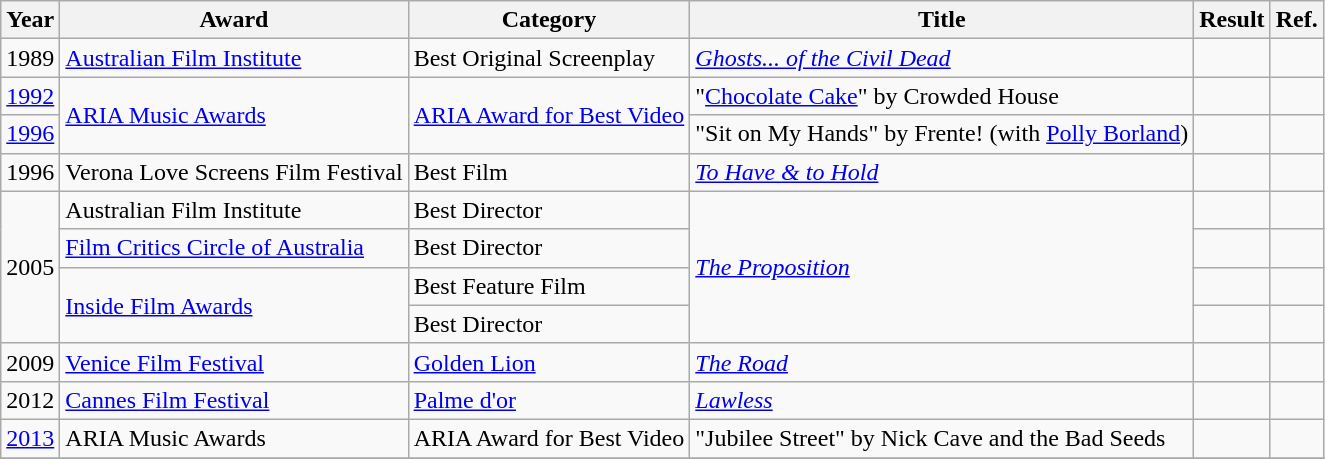<table class="wikitable">
<tr>
<th>Year</th>
<th>Award</th>
<th>Category</th>
<th>Title</th>
<th>Result</th>
<th>Ref.</th>
</tr>
<tr>
<td>1989</td>
<td><a href='#'>Australian Film Institute</a></td>
<td>Best Original Screenplay</td>
<td><em><a href='#'>Ghosts... of the Civil Dead</a></em></td>
<td></td>
<td></td>
</tr>
<tr>
<td><a href='#'>1992</a></td>
<td rowspan=2><a href='#'>ARIA Music Awards</a></td>
<td rowspan=2><a href='#'>ARIA Award for Best Video</a></td>
<td>"<a href='#'>Chocolate Cake</a>" by Crowded House</td>
<td></td>
<td></td>
</tr>
<tr>
<td><a href='#'>1996</a></td>
<td>"Sit on My Hands" by Frente! (with <a href='#'>Polly Borland</a>)</td>
<td></td>
<td></td>
</tr>
<tr>
<td>1996</td>
<td>Verona Love Screens Film Festival</td>
<td>Best Film</td>
<td><em><a href='#'>To Have & to Hold</a></em></td>
<td></td>
<td></td>
</tr>
<tr>
<td rowspan=4>2005</td>
<td>Australian Film Institute</td>
<td>Best Director</td>
<td rowspan=4><em><a href='#'>The Proposition</a></em></td>
<td></td>
<td></td>
</tr>
<tr>
<td><a href='#'>Film Critics Circle of Australia</a></td>
<td>Best Director</td>
<td></td>
<td></td>
</tr>
<tr>
<td rowspan=2><a href='#'>Inside Film Awards</a></td>
<td>Best Feature Film</td>
<td></td>
<td></td>
</tr>
<tr>
<td>Best Director</td>
<td></td>
<td></td>
</tr>
<tr>
<td>2009</td>
<td><a href='#'>Venice Film Festival</a></td>
<td><a href='#'>Golden Lion</a></td>
<td><em><a href='#'>The Road</a></em></td>
<td></td>
<td></td>
</tr>
<tr>
<td>2012</td>
<td><a href='#'>Cannes Film Festival</a></td>
<td><a href='#'>Palme d'or</a></td>
<td><em><a href='#'>Lawless</a></em></td>
<td></td>
<td></td>
</tr>
<tr>
<td><a href='#'>2013</a></td>
<td>ARIA Music Awards</td>
<td>ARIA Award for Best Video</td>
<td>"Jubilee Street" by Nick Cave and the Bad Seeds</td>
<td></td>
<td></td>
</tr>
<tr>
</tr>
</table>
